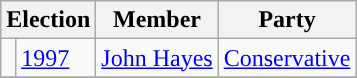<table class="wikitable">
<tr>
<th colspan="2">Election</th>
<th>Member</th>
<th>Party</th>
</tr>
<tr>
<td style="color:inherit;background-color: "></td>
<td><a href='#'>1997</a></td>
<td><a href='#'>John Hayes</a></td>
<td><a href='#'>Conservative</a></td>
</tr>
<tr>
</tr>
</table>
